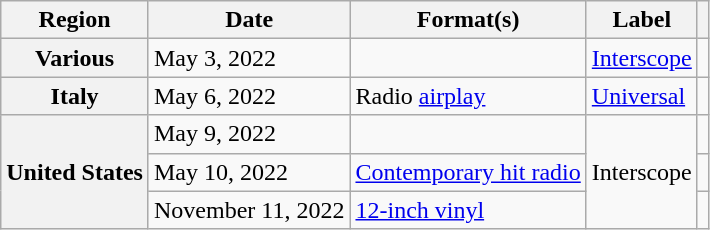<table class="wikitable plainrowheaders">
<tr>
<th scope="col">Region</th>
<th scope="col">Date</th>
<th scope="col">Format(s)</th>
<th scope="col">Label</th>
<th scope="col"></th>
</tr>
<tr>
<th scope="row">Various</th>
<td>May 3, 2022</td>
<td></td>
<td><a href='#'>Interscope</a></td>
<td align="center"></td>
</tr>
<tr>
<th scope="row">Italy</th>
<td>May 6, 2022</td>
<td>Radio <a href='#'>airplay</a></td>
<td><a href='#'>Universal</a></td>
<td align="center"></td>
</tr>
<tr>
<th rowspan="3" scope="row">United States</th>
<td>May 9, 2022</td>
<td></td>
<td rowspan="3">Interscope</td>
<td align="center"></td>
</tr>
<tr>
<td>May 10, 2022</td>
<td><a href='#'>Contemporary hit radio</a></td>
<td align="center"></td>
</tr>
<tr>
<td>November 11, 2022</td>
<td><a href='#'>12-inch vinyl</a></td>
<td align="center"> <br></td>
</tr>
</table>
